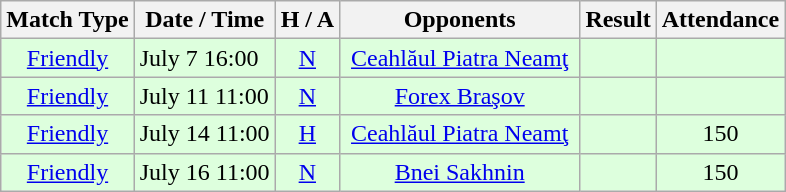<table class="wikitable sortable" style="text-align: center;">
<tr>
<th>Match Type</th>
<th>Date / Time</th>
<th>H / A</th>
<th>Opponents</th>
<th>Result</th>
<th>Attendance</th>
</tr>
<tr style="background-color:#ddffdd">
<td><a href='#'>Friendly</a></td>
<td align="left">July 7 16:00</td>
<td><a href='#'>N</a></td>
<td> <a href='#'>Ceahlăul Piatra Neamţ</a> </td>
<td></td>
<td></td>
</tr>
<tr style="background-color:#ddffdd">
<td><a href='#'>Friendly</a></td>
<td align="left">July 11 11:00</td>
<td><a href='#'>N</a></td>
<td><a href='#'>Forex Braşov</a></td>
<td></td>
<td></td>
</tr>
<tr style="background-color:#ddffdd">
<td><a href='#'>Friendly</a></td>
<td align="left">July 14 11:00</td>
<td><a href='#'>H</a></td>
<td><a href='#'>Ceahlăul Piatra Neamţ</a></td>
<td></td>
<td>150</td>
</tr>
<tr style="background-color:#ddffdd">
<td><a href='#'>Friendly</a></td>
<td align="left">July 16 11:00</td>
<td><a href='#'>N</a></td>
<td> <a href='#'>Bnei Sakhnin</a></td>
<td></td>
<td>150</td>
</tr>
</table>
